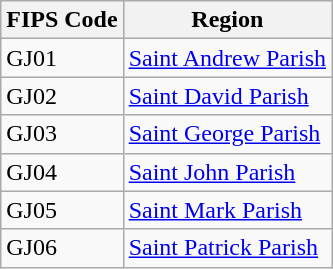<table class="wikitable">
<tr>
<th>FIPS Code</th>
<th>Region</th>
</tr>
<tr>
<td>GJ01</td>
<td><a href='#'>Saint Andrew Parish</a></td>
</tr>
<tr>
<td>GJ02</td>
<td><a href='#'>Saint David Parish</a></td>
</tr>
<tr>
<td>GJ03</td>
<td><a href='#'>Saint George Parish</a></td>
</tr>
<tr>
<td>GJ04</td>
<td><a href='#'>Saint John Parish</a></td>
</tr>
<tr>
<td>GJ05</td>
<td><a href='#'>Saint Mark Parish</a></td>
</tr>
<tr>
<td>GJ06</td>
<td><a href='#'>Saint Patrick Parish</a></td>
</tr>
</table>
